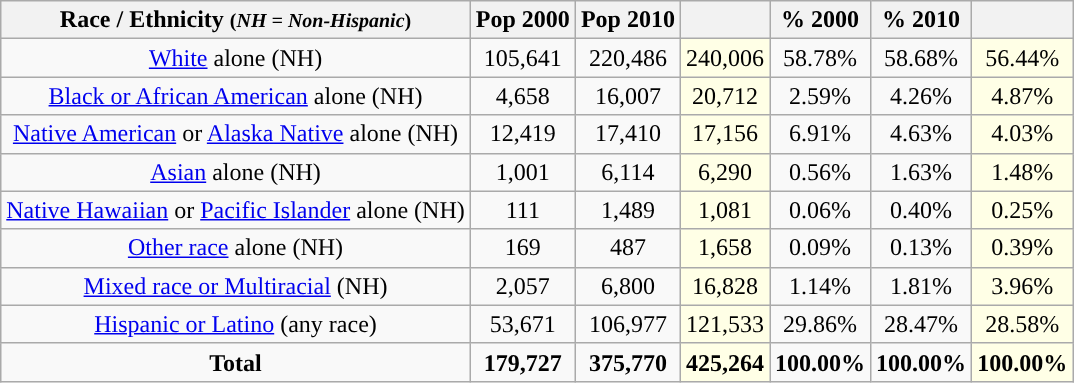<table class="wikitable" style="text-align:center;">
<tr>
<th>Race / Ethnicity <small>(<em>NH = Non-Hispanic</em>)</small></th>
<th>Pop 2000</th>
<th>Pop 2010</th>
<th></th>
<th>% 2000</th>
<th>% 2010</th>
<th></th>
</tr>
<tr>
<td><a href='#'>White</a> alone (NH)</td>
<td>105,641</td>
<td>220,486</td>
<td style='background: #ffffe6;'>240,006</td>
<td>58.78%</td>
<td>58.68%</td>
<td style='background: #ffffe6;'>56.44%</td>
</tr>
<tr>
<td><a href='#'>Black or African American</a> alone (NH)</td>
<td>4,658</td>
<td>16,007</td>
<td style='background: #ffffe6;'>20,712</td>
<td>2.59%</td>
<td>4.26%</td>
<td style='background: #ffffe6;'>4.87%</td>
</tr>
<tr>
<td><a href='#'>Native American</a> or <a href='#'>Alaska Native</a> alone (NH)</td>
<td>12,419</td>
<td>17,410</td>
<td style='background: #ffffe6;'>17,156</td>
<td>6.91%</td>
<td>4.63%</td>
<td style='background: #ffffe6;'>4.03%</td>
</tr>
<tr>
<td><a href='#'>Asian</a> alone (NH)</td>
<td>1,001</td>
<td>6,114</td>
<td style='background: #ffffe6;'>6,290</td>
<td>0.56%</td>
<td>1.63%</td>
<td style='background: #ffffe6;'>1.48%</td>
</tr>
<tr>
<td><a href='#'>Native Hawaiian</a> or <a href='#'>Pacific Islander</a> alone (NH)</td>
<td>111</td>
<td>1,489</td>
<td style='background: #ffffe6;'>1,081</td>
<td>0.06%</td>
<td>0.40%</td>
<td style='background: #ffffe6;'>0.25%</td>
</tr>
<tr>
<td><a href='#'>Other race</a> alone (NH)</td>
<td>169</td>
<td>487</td>
<td style='background: #ffffe6;'>1,658</td>
<td>0.09%</td>
<td>0.13%</td>
<td style='background: #ffffe6;'>0.39%</td>
</tr>
<tr>
<td><a href='#'>Mixed race or Multiracial</a> (NH)</td>
<td>2,057</td>
<td>6,800</td>
<td style='background: #ffffe6;'>16,828</td>
<td>1.14%</td>
<td>1.81%</td>
<td style='background: #ffffe6;'>3.96%</td>
</tr>
<tr>
<td><a href='#'>Hispanic or Latino</a> (any race)</td>
<td>53,671</td>
<td>106,977</td>
<td style='background: #ffffe6;'>121,533</td>
<td>29.86%</td>
<td>28.47%</td>
<td style='background: #ffffe6;'>28.58%</td>
</tr>
<tr>
<td><strong>Total</strong></td>
<td><strong>179,727</strong></td>
<td><strong>375,770</strong></td>
<td style='background: #ffffe6;'><strong>425,264</strong></td>
<td><strong>100.00%</strong></td>
<td><strong>100.00%</strong></td>
<td style='background: #ffffe6;'><strong>100.00%</strong></td>
</tr>
</table>
